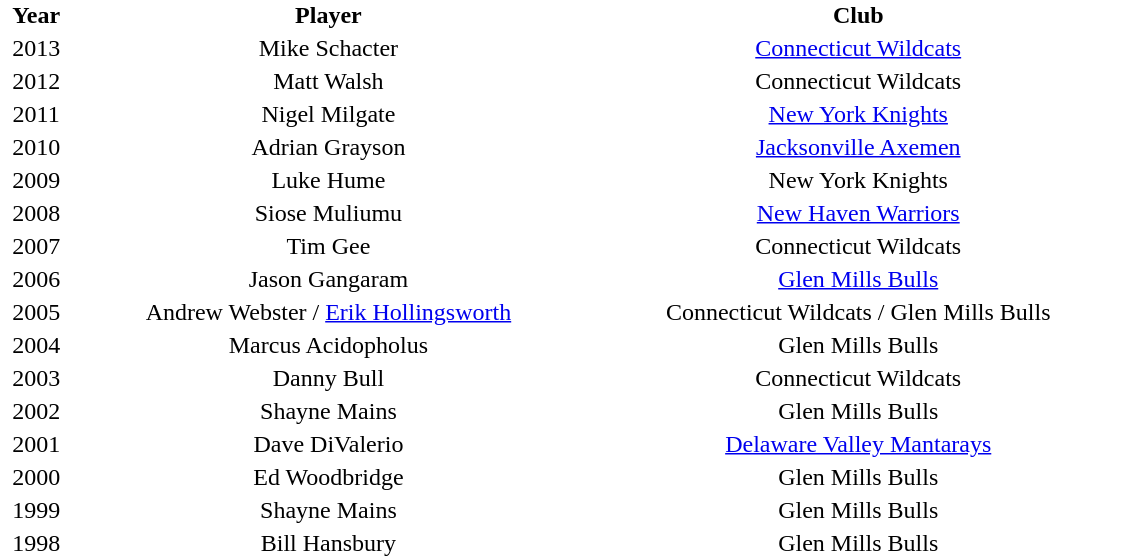<table style="width:60%; margin:auto;">
<tr style="background:#fff;">
<th !width=10%>Year</th>
<th width=45%>Player</th>
<th !width=45%>Club</th>
</tr>
<tr style="background:#fff;">
<td align=center>2013</td>
<td align=center>Mike Schacter</td>
<td align=center><a href='#'>Connecticut Wildcats</a></td>
</tr>
<tr style="background:#fff;">
<td align=center>2012</td>
<td align=center>Matt Walsh</td>
<td align=center>Connecticut Wildcats</td>
</tr>
<tr style="background:#fff;">
<td align=center>2011</td>
<td align=center>Nigel Milgate</td>
<td align=center><a href='#'>New York Knights</a></td>
</tr>
<tr style="background:#fff;">
<td align=center>2010</td>
<td align=center>Adrian Grayson</td>
<td align=center><a href='#'>Jacksonville Axemen</a></td>
</tr>
<tr style="background:#fff;">
<td align=center>2009</td>
<td align=center>Luke Hume</td>
<td align=center>New York Knights</td>
</tr>
<tr style="background:#fff;">
<td align=center>2008</td>
<td align=center>Siose Muliumu</td>
<td align=center><a href='#'>New Haven Warriors</a></td>
</tr>
<tr style="background:#fff;">
<td align=center>2007</td>
<td align=center>Tim Gee</td>
<td align=center>Connecticut Wildcats</td>
</tr>
<tr style="background:#fff;">
<td align=center>2006</td>
<td align=center>Jason Gangaram</td>
<td align=center><a href='#'>Glen Mills Bulls</a></td>
</tr>
<tr style="background:#fff;">
<td align=center>2005</td>
<td align=center>Andrew Webster / <a href='#'>Erik Hollingsworth</a></td>
<td align=center>Connecticut Wildcats / Glen Mills Bulls</td>
</tr>
<tr style="background:#fff;">
<td align=center>2004</td>
<td align=center>Marcus Acidopholus</td>
<td align=center>Glen Mills Bulls</td>
</tr>
<tr style="background:#fff;">
<td align=center>2003</td>
<td align=center>Danny Bull</td>
<td align=center>Connecticut Wildcats</td>
</tr>
<tr style="background:#fff;">
<td align=center>2002</td>
<td align=center>Shayne Mains</td>
<td align=center>Glen Mills Bulls</td>
</tr>
<tr style="background:#fff;">
<td align=center>2001</td>
<td align=center>Dave DiValerio</td>
<td align=center><a href='#'>Delaware Valley Mantarays</a></td>
</tr>
<tr style="background:#fff;">
<td align=center>2000</td>
<td align=center>Ed Woodbridge</td>
<td align=center>Glen Mills Bulls</td>
</tr>
<tr style="background:#fff;">
<td align=center>1999</td>
<td align=center>Shayne Mains</td>
<td align=center>Glen Mills Bulls</td>
</tr>
<tr style="background:#fff;">
<td align=center>1998</td>
<td align=center>Bill Hansbury</td>
<td align=center>Glen Mills Bulls</td>
</tr>
</table>
